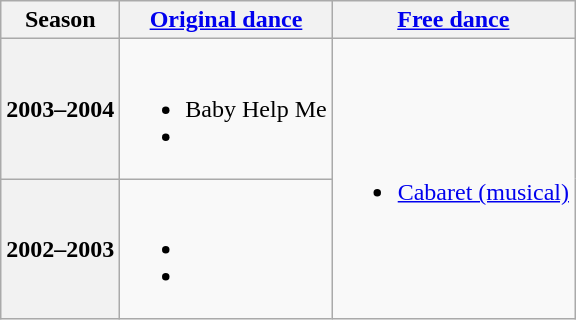<table class=wikitable style=text-align:center>
<tr>
<th>Season</th>
<th><a href='#'>Original dance</a></th>
<th><a href='#'>Free dance</a></th>
</tr>
<tr>
<th>2003–2004 <br> </th>
<td><br><ul><li> Baby Help Me <br></li><li></li></ul></td>
<td rowspan=2><br><ul><li><a href='#'>Cabaret (musical)</a> <br></li></ul></td>
</tr>
<tr>
<th>2002–2003 <br> </th>
<td><br><ul><li> <br></li><li> <br></li></ul></td>
</tr>
</table>
